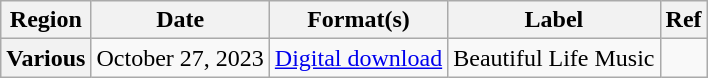<table class="wikitable plainrowheaders">
<tr>
<th scope="col">Region</th>
<th scope="col">Date</th>
<th scope="col">Format(s)</th>
<th scope="col">Label</th>
<th scope="col">Ref</th>
</tr>
<tr>
<th scope="row">Various</th>
<td>October 27, 2023</td>
<td><a href='#'>Digital download</a></td>
<td>Beautiful Life Music</td>
<td></td>
</tr>
</table>
